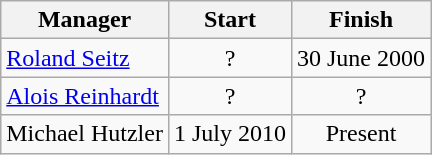<table class="wikitable">
<tr>
<th>Manager</th>
<th>Start</th>
<th>Finish</th>
</tr>
<tr align="center">
<td align="left"><a href='#'>Roland Seitz</a></td>
<td>?</td>
<td>30 June 2000</td>
</tr>
<tr align="center">
<td align="left"><a href='#'>Alois Reinhardt</a></td>
<td>?</td>
<td>?</td>
</tr>
<tr align="center">
<td align="left">Michael Hutzler</td>
<td>1 July 2010</td>
<td>Present</td>
</tr>
</table>
